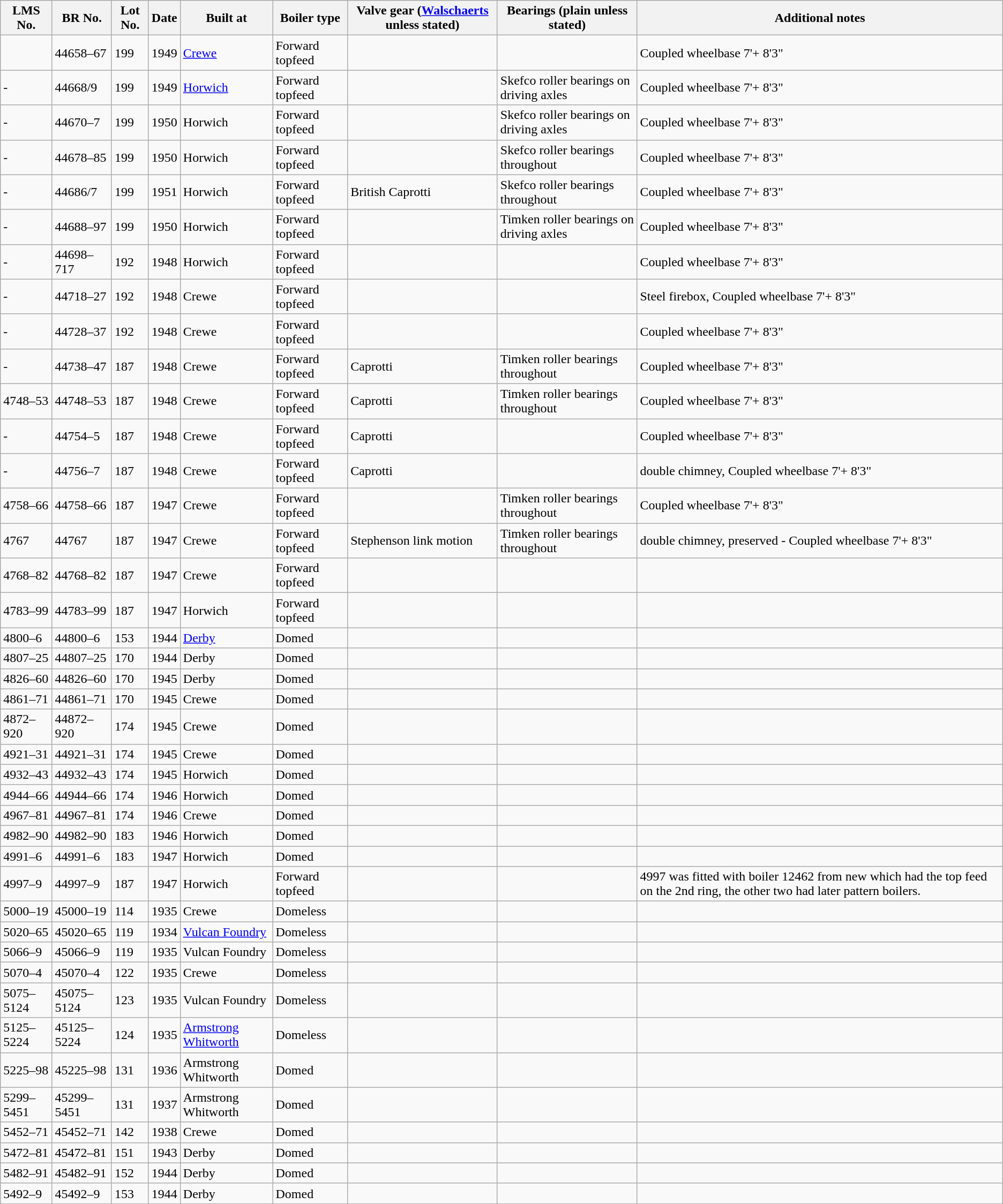<table class="wikitable sortable collapsible collapsed">
<tr>
<th>LMS No.</th>
<th>BR No.</th>
<th>Lot No.</th>
<th>Date</th>
<th>Built at</th>
<th>Boiler type</th>
<th>Valve gear (<a href='#'>Walschaerts</a> unless stated)</th>
<th>Bearings (plain unless stated)</th>
<th>Additional notes</th>
</tr>
<tr>
<td></td>
<td>44658–67</td>
<td>199</td>
<td>1949</td>
<td><a href='#'>Crewe</a></td>
<td>Forward topfeed</td>
<td></td>
<td></td>
<td>Coupled wheelbase 7'+ 8'3"</td>
</tr>
<tr>
<td>-</td>
<td>44668/9</td>
<td>199</td>
<td>1949</td>
<td><a href='#'>Horwich</a></td>
<td>Forward topfeed</td>
<td></td>
<td>Skefco roller bearings on driving axles</td>
<td>Coupled wheelbase 7'+ 8'3"</td>
</tr>
<tr>
<td>-</td>
<td>44670–7</td>
<td>199</td>
<td>1950</td>
<td>Horwich</td>
<td>Forward topfeed</td>
<td></td>
<td>Skefco roller bearings on driving axles</td>
<td>Coupled wheelbase 7'+ 8'3"</td>
</tr>
<tr>
<td>-</td>
<td>44678–85</td>
<td>199</td>
<td>1950</td>
<td>Horwich</td>
<td>Forward topfeed</td>
<td></td>
<td>Skefco roller bearings throughout</td>
<td>Coupled wheelbase 7'+ 8'3"</td>
</tr>
<tr>
<td>-</td>
<td>44686/7</td>
<td>199</td>
<td>1951</td>
<td>Horwich</td>
<td>Forward topfeed</td>
<td>British Caprotti</td>
<td>Skefco roller bearings throughout</td>
<td>Coupled wheelbase 7'+ 8'3"</td>
</tr>
<tr>
<td>-</td>
<td>44688–97</td>
<td>199</td>
<td>1950</td>
<td>Horwich</td>
<td>Forward topfeed</td>
<td></td>
<td>Timken roller bearings on driving axles</td>
<td>Coupled wheelbase 7'+ 8'3"</td>
</tr>
<tr>
<td>-</td>
<td>44698–717</td>
<td>192</td>
<td>1948</td>
<td>Horwich</td>
<td>Forward topfeed</td>
<td></td>
<td></td>
<td>Coupled wheelbase 7'+ 8'3"</td>
</tr>
<tr>
<td>-</td>
<td>44718–27</td>
<td>192</td>
<td>1948</td>
<td>Crewe</td>
<td>Forward topfeed</td>
<td></td>
<td></td>
<td>Steel firebox, Coupled wheelbase 7'+ 8'3"</td>
</tr>
<tr>
<td>-</td>
<td>44728–37</td>
<td>192</td>
<td>1948</td>
<td>Crewe</td>
<td>Forward topfeed</td>
<td></td>
<td></td>
<td>Coupled wheelbase 7'+ 8'3"</td>
</tr>
<tr>
<td>-</td>
<td>44738–47</td>
<td>187</td>
<td>1948</td>
<td>Crewe</td>
<td>Forward topfeed</td>
<td>Caprotti</td>
<td>Timken roller bearings throughout</td>
<td>Coupled wheelbase 7'+ 8'3"</td>
</tr>
<tr>
<td>4748–53</td>
<td>44748–53</td>
<td>187</td>
<td>1948</td>
<td>Crewe</td>
<td>Forward topfeed</td>
<td>Caprotti</td>
<td>Timken roller bearings throughout</td>
<td>Coupled wheelbase 7'+ 8'3"</td>
</tr>
<tr>
<td>-</td>
<td>44754–5</td>
<td>187</td>
<td>1948</td>
<td>Crewe</td>
<td>Forward topfeed</td>
<td>Caprotti</td>
<td></td>
<td>Coupled wheelbase 7'+ 8'3"</td>
</tr>
<tr>
<td>-</td>
<td>44756–7</td>
<td>187</td>
<td>1948</td>
<td>Crewe</td>
<td>Forward topfeed</td>
<td>Caprotti</td>
<td></td>
<td>double chimney, Coupled wheelbase 7'+ 8'3"</td>
</tr>
<tr>
<td>4758–66</td>
<td>44758–66</td>
<td>187</td>
<td>1947</td>
<td>Crewe</td>
<td>Forward topfeed</td>
<td></td>
<td>Timken roller bearings throughout</td>
<td>Coupled wheelbase 7'+ 8'3"</td>
</tr>
<tr>
<td>4767</td>
<td>44767</td>
<td>187</td>
<td>1947</td>
<td>Crewe</td>
<td>Forward topfeed</td>
<td>Stephenson link motion</td>
<td>Timken roller bearings throughout</td>
<td>double chimney, preserved - Coupled wheelbase 7'+ 8'3"</td>
</tr>
<tr>
<td>4768–82</td>
<td>44768–82</td>
<td>187</td>
<td>1947</td>
<td>Crewe</td>
<td>Forward topfeed</td>
<td></td>
<td></td>
<td></td>
</tr>
<tr>
<td>4783–99</td>
<td>44783–99</td>
<td>187</td>
<td>1947</td>
<td>Horwich</td>
<td>Forward topfeed</td>
<td></td>
<td></td>
<td></td>
</tr>
<tr>
<td>4800–6</td>
<td>44800–6</td>
<td>153</td>
<td>1944</td>
<td><a href='#'>Derby</a></td>
<td>Domed</td>
<td></td>
<td></td>
<td></td>
</tr>
<tr>
<td>4807–25</td>
<td>44807–25</td>
<td>170</td>
<td>1944</td>
<td>Derby</td>
<td>Domed</td>
<td></td>
<td></td>
<td></td>
</tr>
<tr>
<td>4826–60</td>
<td>44826–60</td>
<td>170</td>
<td>1945</td>
<td>Derby</td>
<td>Domed</td>
<td></td>
<td></td>
<td></td>
</tr>
<tr>
<td>4861–71</td>
<td>44861–71</td>
<td>170</td>
<td>1945</td>
<td>Crewe</td>
<td>Domed</td>
<td></td>
<td></td>
<td></td>
</tr>
<tr>
<td>4872–920</td>
<td>44872–920</td>
<td>174</td>
<td>1945</td>
<td>Crewe</td>
<td>Domed</td>
<td></td>
<td></td>
<td></td>
</tr>
<tr>
<td>4921–31</td>
<td>44921–31</td>
<td>174</td>
<td>1945</td>
<td>Crewe</td>
<td>Domed</td>
<td></td>
<td></td>
<td></td>
</tr>
<tr>
<td>4932–43</td>
<td>44932–43</td>
<td>174</td>
<td>1945</td>
<td>Horwich</td>
<td>Domed</td>
<td></td>
<td></td>
<td></td>
</tr>
<tr>
<td>4944–66</td>
<td>44944–66</td>
<td>174</td>
<td>1946</td>
<td>Horwich</td>
<td>Domed</td>
<td></td>
<td></td>
<td></td>
</tr>
<tr>
<td>4967–81</td>
<td>44967–81</td>
<td>174</td>
<td>1946</td>
<td>Crewe</td>
<td>Domed</td>
<td></td>
<td></td>
<td></td>
</tr>
<tr>
<td>4982–90</td>
<td>44982–90</td>
<td>183</td>
<td>1946</td>
<td>Horwich</td>
<td>Domed</td>
<td></td>
<td></td>
<td></td>
</tr>
<tr>
<td>4991–6</td>
<td>44991–6</td>
<td>183</td>
<td>1947</td>
<td>Horwich</td>
<td>Domed</td>
<td></td>
<td></td>
<td></td>
</tr>
<tr>
<td>4997–9</td>
<td>44997–9</td>
<td>187</td>
<td>1947</td>
<td>Horwich</td>
<td>Forward topfeed</td>
<td></td>
<td></td>
<td>4997 was fitted with boiler 12462 from new which had the top feed on the 2nd ring, the other two had later pattern boilers.</td>
</tr>
<tr>
<td>5000–19</td>
<td>45000–19</td>
<td>114</td>
<td>1935</td>
<td>Crewe</td>
<td>Domeless</td>
<td></td>
<td></td>
<td></td>
</tr>
<tr>
<td>5020–65</td>
<td>45020–65</td>
<td>119</td>
<td>1934</td>
<td><a href='#'>Vulcan Foundry</a></td>
<td>Domeless</td>
<td></td>
<td></td>
<td></td>
</tr>
<tr>
<td>5066–9</td>
<td>45066–9</td>
<td>119</td>
<td>1935</td>
<td>Vulcan Foundry</td>
<td>Domeless</td>
<td></td>
<td></td>
<td></td>
</tr>
<tr>
<td>5070–4</td>
<td>45070–4</td>
<td>122</td>
<td>1935</td>
<td>Crewe</td>
<td>Domeless</td>
<td></td>
<td></td>
<td></td>
</tr>
<tr>
<td>5075–5124</td>
<td>45075–5124</td>
<td>123</td>
<td>1935</td>
<td>Vulcan Foundry</td>
<td>Domeless</td>
<td></td>
<td></td>
<td></td>
</tr>
<tr>
<td>5125–5224</td>
<td>45125–5224</td>
<td>124</td>
<td>1935</td>
<td><a href='#'>Armstrong Whitworth</a></td>
<td>Domeless</td>
<td></td>
<td></td>
<td></td>
</tr>
<tr>
<td>5225–98</td>
<td>45225–98</td>
<td>131</td>
<td>1936</td>
<td>Armstrong Whitworth</td>
<td>Domed</td>
<td></td>
<td></td>
<td></td>
</tr>
<tr>
<td>5299–5451</td>
<td>45299–5451</td>
<td>131</td>
<td>1937</td>
<td>Armstrong Whitworth</td>
<td>Domed</td>
<td></td>
<td></td>
<td></td>
</tr>
<tr>
<td>5452–71</td>
<td>45452–71</td>
<td>142</td>
<td>1938</td>
<td>Crewe</td>
<td>Domed</td>
<td></td>
<td></td>
<td></td>
</tr>
<tr>
<td>5472–81</td>
<td>45472–81</td>
<td>151</td>
<td>1943</td>
<td>Derby</td>
<td>Domed</td>
<td></td>
<td></td>
<td></td>
</tr>
<tr>
<td>5482–91</td>
<td>45482–91</td>
<td>152</td>
<td>1944</td>
<td>Derby</td>
<td>Domed</td>
<td></td>
<td></td>
<td></td>
</tr>
<tr>
<td>5492–9</td>
<td>45492–9</td>
<td>153</td>
<td>1944</td>
<td>Derby</td>
<td>Domed</td>
<td></td>
<td></td>
<td></td>
</tr>
</table>
